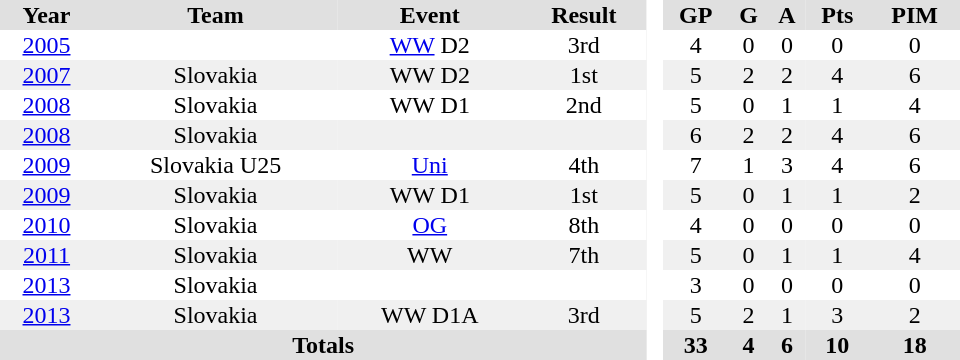<table border="0" cellpadding="1" cellspacing="0" style="text-align:center; width:40em">
<tr ALIGN="centre" bgcolor="#e0e0e0">
<th>Year</th>
<th>Team</th>
<th>Event</th>
<th>Result</th>
<th rowspan="95" bgcolor="#ffffff"> </th>
<th>GP</th>
<th>G</th>
<th>A</th>
<th>Pts</th>
<th>PIM</th>
</tr>
<tr>
<td><a href='#'>2005</a></td>
<td></td>
<td><a href='#'>WW</a> D2</td>
<td>3rd</td>
<td>4</td>
<td>0</td>
<td>0</td>
<td>0</td>
<td>0</td>
</tr>
<tr bgcolor="#f0f0f0">
<td><a href='#'>2007</a></td>
<td>Slovakia</td>
<td>WW D2</td>
<td>1st</td>
<td>5</td>
<td>2</td>
<td>2</td>
<td>4</td>
<td>6</td>
</tr>
<tr>
<td><a href='#'>2008</a></td>
<td>Slovakia</td>
<td>WW D1</td>
<td>2nd</td>
<td>5</td>
<td>0</td>
<td>1</td>
<td>1</td>
<td>4</td>
</tr>
<tr bgcolor="#f0f0f0">
<td><a href='#'>2008</a></td>
<td>Slovakia</td>
<td></td>
<td></td>
<td>6</td>
<td>2</td>
<td>2</td>
<td>4</td>
<td>6</td>
</tr>
<tr>
<td><a href='#'>2009</a></td>
<td>Slovakia U25</td>
<td><a href='#'>Uni</a></td>
<td>4th</td>
<td>7</td>
<td>1</td>
<td>3</td>
<td>4</td>
<td>6</td>
</tr>
<tr bgcolor="#f0f0f0">
<td><a href='#'>2009</a></td>
<td>Slovakia</td>
<td>WW D1</td>
<td>1st</td>
<td>5</td>
<td>0</td>
<td>1</td>
<td>1</td>
<td>2</td>
</tr>
<tr>
<td><a href='#'>2010</a></td>
<td>Slovakia</td>
<td><a href='#'>OG</a></td>
<td>8th</td>
<td>4</td>
<td>0</td>
<td>0</td>
<td>0</td>
<td>0</td>
</tr>
<tr bgcolor="#f0f0f0">
<td><a href='#'>2011</a></td>
<td>Slovakia</td>
<td>WW</td>
<td>7th</td>
<td>5</td>
<td>0</td>
<td>1</td>
<td>1</td>
<td>4</td>
</tr>
<tr>
<td><a href='#'>2013</a></td>
<td>Slovakia</td>
<td></td>
<td></td>
<td>3</td>
<td>0</td>
<td>0</td>
<td>0</td>
<td>0</td>
</tr>
<tr bgcolor="#f0f0f0">
<td><a href='#'>2013</a></td>
<td>Slovakia</td>
<td>WW D1A</td>
<td>3rd</td>
<td>5</td>
<td>2</td>
<td>1</td>
<td>3</td>
<td>2</td>
</tr>
<tr align="centre" bgcolor="#e0e0e0">
<th colspan="4">Totals</th>
<th>33</th>
<th>4</th>
<th>6</th>
<th>10</th>
<th>18</th>
</tr>
</table>
